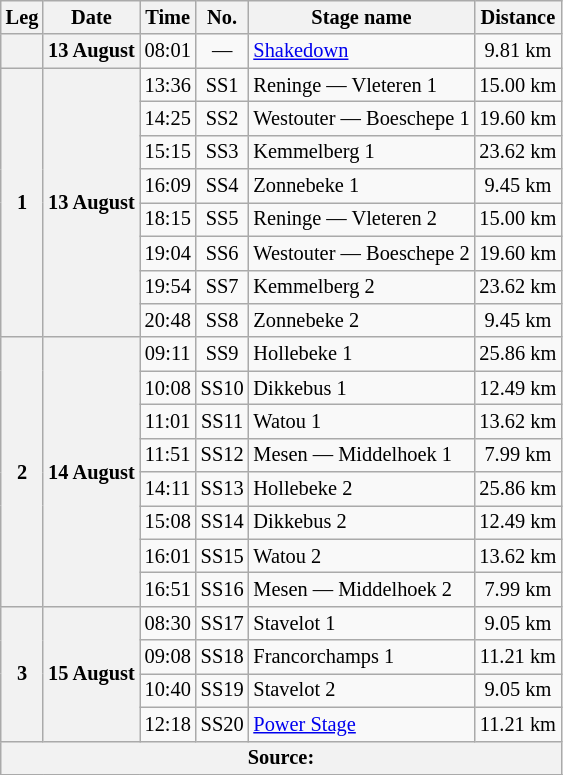<table class="wikitable" style="font-size: 85%;">
<tr>
<th>Leg</th>
<th>Date</th>
<th>Time</th>
<th>No.</th>
<th>Stage name</th>
<th>Distance</th>
</tr>
<tr>
<th></th>
<th>13 August</th>
<td align="center">08:01</td>
<td align="center">—</td>
<td><a href='#'>Shakedown</a></td>
<td align="center">9.81 km</td>
</tr>
<tr>
<th rowspan="8">1</th>
<th rowspan="8">13 August</th>
<td align="center">13:36</td>
<td align="center">SS1</td>
<td>Reninge — Vleteren 1</td>
<td align="center">15.00 km</td>
</tr>
<tr>
<td align="center">14:25</td>
<td align="center">SS2</td>
<td>Westouter — Boeschepe 1</td>
<td align="center">19.60 km</td>
</tr>
<tr>
<td align="center">15:15</td>
<td align="center">SS3</td>
<td>Kemmelberg 1</td>
<td align="center">23.62 km</td>
</tr>
<tr>
<td align="center">16:09</td>
<td align="center">SS4</td>
<td>Zonnebeke 1</td>
<td align="center">9.45 km</td>
</tr>
<tr>
<td align="center">18:15</td>
<td align="center">SS5</td>
<td>Reninge — Vleteren 2</td>
<td align="center">15.00 km</td>
</tr>
<tr>
<td align="center">19:04</td>
<td align="center">SS6</td>
<td>Westouter — Boeschepe 2</td>
<td align="center">19.60 km</td>
</tr>
<tr>
<td align="center">19:54</td>
<td align="center">SS7</td>
<td>Kemmelberg 2</td>
<td align="center">23.62 km</td>
</tr>
<tr>
<td align="center">20:48</td>
<td align="center">SS8</td>
<td>Zonnebeke 2</td>
<td align="center">9.45 km</td>
</tr>
<tr>
<th rowspan="8">2</th>
<th rowspan="8">14 August</th>
<td align="center">09:11</td>
<td align="center">SS9</td>
<td>Hollebeke 1</td>
<td align="center">25.86 km</td>
</tr>
<tr>
<td align="center">10:08</td>
<td align="center">SS10</td>
<td>Dikkebus 1</td>
<td align="center">12.49 km</td>
</tr>
<tr>
<td align="center">11:01</td>
<td align="center">SS11</td>
<td>Watou 1</td>
<td align="center">13.62 km</td>
</tr>
<tr>
<td align="center">11:51</td>
<td align="center">SS12</td>
<td>Mesen — Middelhoek 1</td>
<td align="center">7.99 km</td>
</tr>
<tr>
<td align="center">14:11</td>
<td align="center">SS13</td>
<td>Hollebeke 2</td>
<td align="center">25.86 km</td>
</tr>
<tr>
<td align="center">15:08</td>
<td align="center">SS14</td>
<td>Dikkebus 2</td>
<td align="center">12.49 km</td>
</tr>
<tr>
<td align="center">16:01</td>
<td align="center">SS15</td>
<td>Watou 2</td>
<td align="center">13.62 km</td>
</tr>
<tr>
<td align="center">16:51</td>
<td align="center">SS16</td>
<td>Mesen — Middelhoek 2</td>
<td align="center">7.99 km</td>
</tr>
<tr>
<th rowspan="4">3</th>
<th rowspan="4">15 August</th>
<td align="center">08:30</td>
<td align="center">SS17</td>
<td>Stavelot 1</td>
<td align="center">9.05 km</td>
</tr>
<tr>
<td align="center">09:08</td>
<td align="center">SS18</td>
<td>Francorchamps 1</td>
<td align="center">11.21 km</td>
</tr>
<tr>
<td align="center">10:40</td>
<td align="center">SS19</td>
<td>Stavelot 2</td>
<td align="center">9.05 km</td>
</tr>
<tr>
<td align="center">12:18</td>
<td align="center">SS20</td>
<td><a href='#'>Power Stage</a></td>
<td align="center">11.21 km</td>
</tr>
<tr>
<th colspan="6">Source:</th>
</tr>
<tr>
</tr>
</table>
